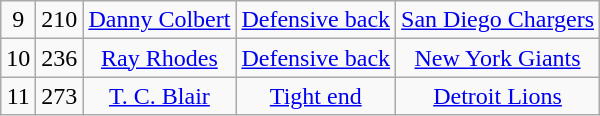<table class="wikitable" style="text-align:center">
<tr>
<td>9</td>
<td>210</td>
<td><a href='#'>Danny Colbert</a></td>
<td><a href='#'>Defensive back</a></td>
<td><a href='#'>San Diego Chargers</a></td>
</tr>
<tr>
<td>10</td>
<td>236</td>
<td><a href='#'>Ray Rhodes</a></td>
<td><a href='#'>Defensive back</a></td>
<td><a href='#'>New York Giants</a></td>
</tr>
<tr>
<td>11</td>
<td>273</td>
<td><a href='#'>T. C. Blair</a></td>
<td><a href='#'>Tight end</a></td>
<td><a href='#'>Detroit Lions</a></td>
</tr>
</table>
